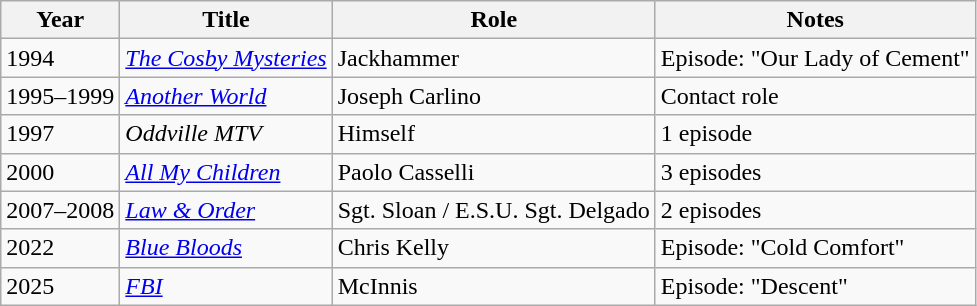<table class=wikitable>
<tr>
<th>Year</th>
<th>Title</th>
<th>Role</th>
<th>Notes</th>
</tr>
<tr>
<td>1994</td>
<td><em><a href='#'>The Cosby Mysteries</a></em></td>
<td>Jackhammer</td>
<td>Episode: "Our Lady of Cement"</td>
</tr>
<tr>
<td>1995–1999</td>
<td><em><a href='#'>Another World</a></em></td>
<td>Joseph Carlino</td>
<td>Contact role</td>
</tr>
<tr>
<td>1997</td>
<td><em>Oddville MTV</em></td>
<td>Himself</td>
<td>1 episode</td>
</tr>
<tr>
<td>2000</td>
<td><em><a href='#'>All My Children</a></em></td>
<td>Paolo Casselli</td>
<td>3 episodes</td>
</tr>
<tr>
<td>2007–2008</td>
<td><em><a href='#'>Law & Order</a></em></td>
<td>Sgt. Sloan / E.S.U. Sgt. Delgado</td>
<td>2 episodes</td>
</tr>
<tr>
<td>2022</td>
<td><em><a href='#'>Blue Bloods</a></em></td>
<td>Chris Kelly</td>
<td>Episode: "Cold Comfort"</td>
</tr>
<tr>
<td>2025</td>
<td><em><a href='#'>FBI</a></em></td>
<td>McInnis</td>
<td>Episode: "Descent"</td>
</tr>
</table>
